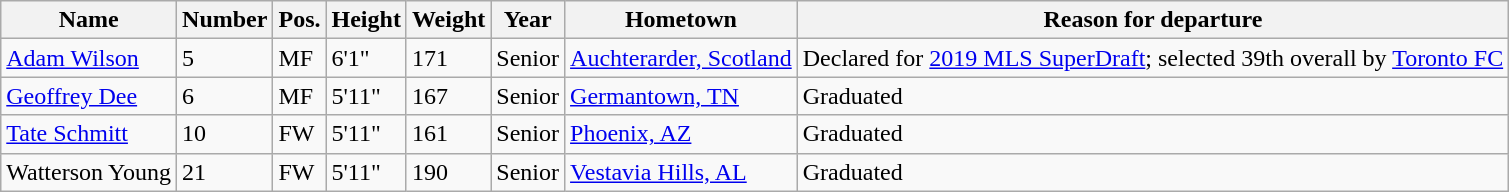<table class="wikitable sortable" border="1">
<tr>
<th>Name</th>
<th>Number</th>
<th>Pos.</th>
<th>Height</th>
<th>Weight</th>
<th>Year</th>
<th>Hometown</th>
<th class="unsortable">Reason for departure</th>
</tr>
<tr>
<td><a href='#'>Adam Wilson</a></td>
<td>5</td>
<td>MF</td>
<td>6'1"</td>
<td>171</td>
<td>Senior</td>
<td><a href='#'>Auchterarder, Scotland</a></td>
<td>Declared for <a href='#'>2019 MLS SuperDraft</a>; selected 39th overall by <a href='#'>Toronto FC</a></td>
</tr>
<tr>
<td><a href='#'>Geoffrey Dee</a></td>
<td>6</td>
<td>MF</td>
<td>5'11"</td>
<td>167</td>
<td>Senior</td>
<td><a href='#'>Germantown, TN</a></td>
<td>Graduated</td>
</tr>
<tr>
<td><a href='#'>Tate Schmitt</a></td>
<td>10</td>
<td>FW</td>
<td>5'11"</td>
<td>161</td>
<td>Senior</td>
<td><a href='#'>Phoenix, AZ</a></td>
<td>Graduated</td>
</tr>
<tr>
<td>Watterson Young</td>
<td>21</td>
<td>FW</td>
<td>5'11"</td>
<td>190</td>
<td>Senior</td>
<td><a href='#'>Vestavia Hills, AL</a></td>
<td>Graduated</td>
</tr>
</table>
